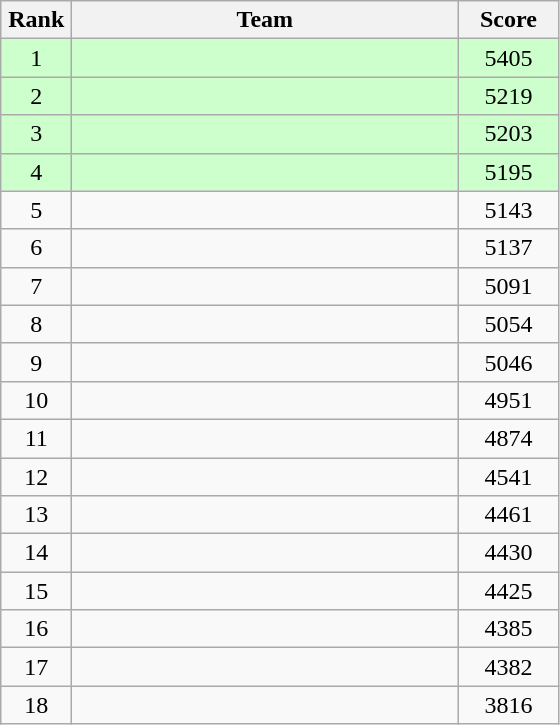<table class=wikitable style="text-align:center">
<tr>
<th width=40>Rank</th>
<th width=250>Team</th>
<th width=60>Score</th>
</tr>
<tr bgcolor="ccffcc">
<td>1</td>
<td align=left></td>
<td>5405</td>
</tr>
<tr bgcolor="ccffcc">
<td>2</td>
<td align=left></td>
<td>5219</td>
</tr>
<tr bgcolor="ccffcc">
<td>3</td>
<td align=left></td>
<td>5203</td>
</tr>
<tr bgcolor="ccffcc">
<td>4</td>
<td align=left></td>
<td>5195</td>
</tr>
<tr>
<td>5</td>
<td align=left></td>
<td>5143</td>
</tr>
<tr>
<td>6</td>
<td align=left></td>
<td>5137</td>
</tr>
<tr>
<td>7</td>
<td align=left></td>
<td>5091</td>
</tr>
<tr>
<td>8</td>
<td align=left></td>
<td>5054</td>
</tr>
<tr>
<td>9</td>
<td align=left></td>
<td>5046</td>
</tr>
<tr>
<td>10</td>
<td align=left></td>
<td>4951</td>
</tr>
<tr>
<td>11</td>
<td align=left></td>
<td>4874</td>
</tr>
<tr>
<td>12</td>
<td align=left></td>
<td>4541</td>
</tr>
<tr>
<td>13</td>
<td align=left></td>
<td>4461</td>
</tr>
<tr>
<td>14</td>
<td align=left></td>
<td>4430</td>
</tr>
<tr>
<td>15</td>
<td align=left></td>
<td>4425</td>
</tr>
<tr>
<td>16</td>
<td align=left></td>
<td>4385</td>
</tr>
<tr>
<td>17</td>
<td align=left></td>
<td>4382</td>
</tr>
<tr>
<td>18</td>
<td align=left></td>
<td>3816</td>
</tr>
</table>
